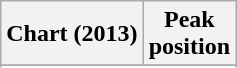<table class="wikitable sortable">
<tr>
<th align="left">Chart (2013)</th>
<th align="center">Peak<br>position</th>
</tr>
<tr>
</tr>
<tr>
</tr>
<tr>
</tr>
<tr>
</tr>
<tr>
</tr>
</table>
